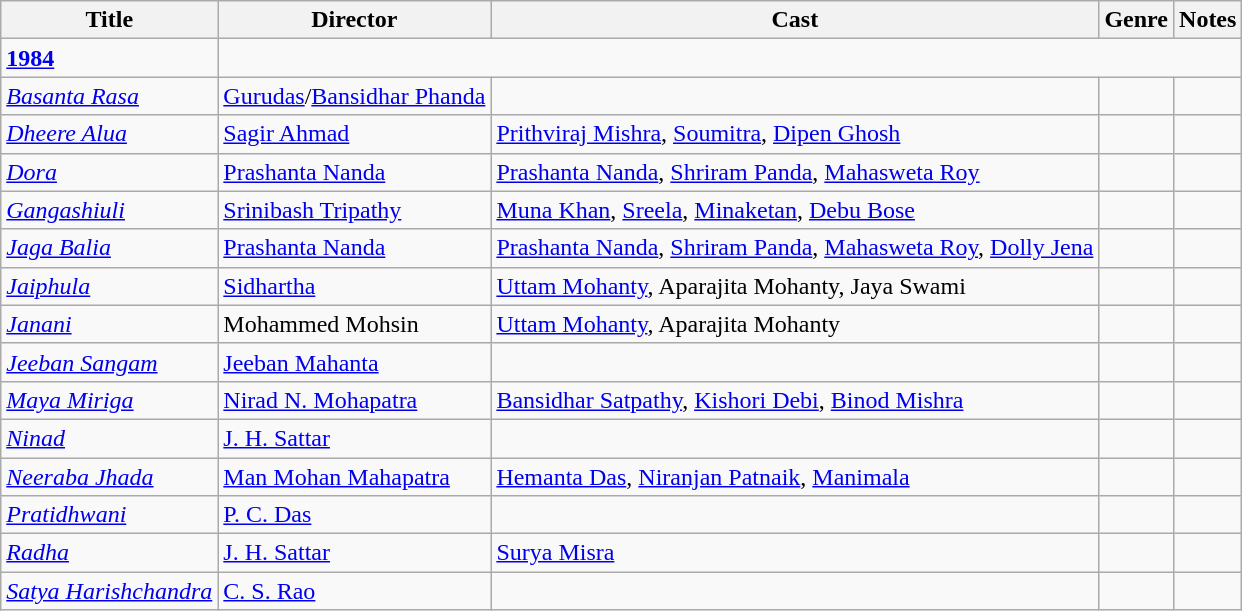<table class="wikitable sortable">
<tr>
<th>Title</th>
<th>Director</th>
<th>Cast</th>
<th>Genre</th>
<th>Notes</th>
</tr>
<tr>
<td><strong><a href='#'>1984</a></strong></td>
</tr>
<tr>
<td><em><a href='#'>Basanta Rasa</a></em></td>
<td><a href='#'>Gurudas</a>/<a href='#'>Bansidhar Phanda</a></td>
<td></td>
<td></td>
<td></td>
</tr>
<tr>
<td><em><a href='#'>Dheere Alua</a></em></td>
<td><a href='#'>Sagir Ahmad</a></td>
<td><a href='#'>Prithviraj Mishra</a>, <a href='#'>Soumitra</a>, <a href='#'>Dipen Ghosh</a></td>
<td></td>
<td></td>
</tr>
<tr>
<td><em><a href='#'>Dora</a></em></td>
<td><a href='#'>Prashanta Nanda</a></td>
<td><a href='#'>Prashanta Nanda</a>, <a href='#'>Shriram Panda</a>, <a href='#'>Mahasweta Roy</a></td>
<td></td>
<td></td>
</tr>
<tr>
<td><em><a href='#'>Gangashiuli</a></em></td>
<td><a href='#'>Srinibash Tripathy</a></td>
<td><a href='#'>Muna Khan</a>, <a href='#'>Sreela</a>, <a href='#'>Minaketan</a>, <a href='#'>Debu Bose</a></td>
<td></td>
<td></td>
</tr>
<tr>
<td><em><a href='#'>Jaga Balia</a></em></td>
<td><a href='#'>Prashanta Nanda</a></td>
<td><a href='#'>Prashanta Nanda</a>, <a href='#'>Shriram Panda</a>, <a href='#'>Mahasweta Roy</a>, <a href='#'>Dolly Jena</a></td>
<td></td>
<td></td>
</tr>
<tr>
<td><em><a href='#'>Jaiphula</a></em></td>
<td><a href='#'>Sidhartha</a></td>
<td><a href='#'>Uttam Mohanty</a>, Aparajita Mohanty, Jaya Swami</td>
<td></td>
<td></td>
</tr>
<tr>
<td><em><a href='#'>Janani</a></em></td>
<td>Mohammed Mohsin</td>
<td><a href='#'>Uttam Mohanty</a>, Aparajita Mohanty</td>
<td></td>
<td></td>
</tr>
<tr>
<td><em><a href='#'>Jeeban Sangam</a></em></td>
<td><a href='#'>Jeeban Mahanta</a></td>
<td></td>
<td></td>
<td></td>
</tr>
<tr>
<td><em><a href='#'>Maya Miriga</a></em> </td>
<td><a href='#'>Nirad N. Mohapatra</a></td>
<td><a href='#'>Bansidhar Satpathy</a>, <a href='#'>Kishori Debi</a>, <a href='#'>Binod Mishra</a></td>
<td></td>
<td></td>
</tr>
<tr>
<td><em><a href='#'>Ninad</a></em></td>
<td><a href='#'>J. H. Sattar</a></td>
<td></td>
<td></td>
<td></td>
</tr>
<tr>
<td><em><a href='#'>Neeraba Jhada</a></em></td>
<td><a href='#'>Man Mohan Mahapatra</a></td>
<td><a href='#'>Hemanta Das</a>, <a href='#'>Niranjan Patnaik</a>, <a href='#'>Manimala</a></td>
<td></td>
<td></td>
</tr>
<tr>
<td><em><a href='#'>Pratidhwani</a></em> </td>
<td><a href='#'>P. C. Das</a></td>
<td></td>
<td></td>
<td></td>
</tr>
<tr>
<td><em><a href='#'>Radha</a></em> </td>
<td><a href='#'>J. H. Sattar</a></td>
<td><a href='#'>Surya Misra</a></td>
<td></td>
<td></td>
</tr>
<tr>
<td><em><a href='#'>Satya Harishchandra</a></em></td>
<td><a href='#'>C. S. Rao</a></td>
<td></td>
<td></td>
<td></td>
</tr>
</table>
